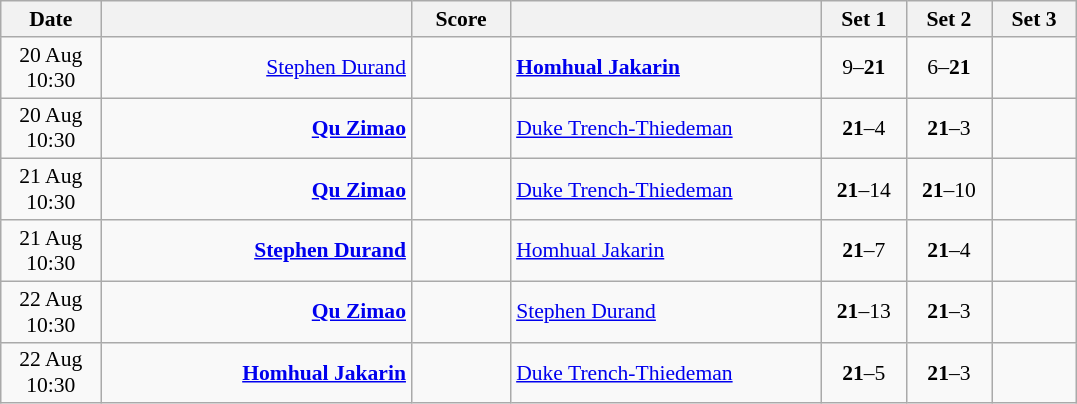<table class="wikitable" style="text-align:center; font-size:90%">
<tr>
<th width="60">Date</th>
<th align="right" width="200"></th>
<th width="60">Score</th>
<th align="left" width="200"></th>
<th width="50">Set 1</th>
<th width="50">Set 2</th>
<th width="50">Set 3</th>
</tr>
<tr>
<td>20 Aug<br>10:30</td>
<td align="right"><a href='#'>Stephen Durand</a> </td>
<td align="center"></td>
<td align="left"><strong> <a href='#'>Homhual Jakarin</a></strong></td>
<td>9–<strong>21</strong></td>
<td>6–<strong>21</strong></td>
<td></td>
</tr>
<tr>
<td>20 Aug<br>10:30</td>
<td align="right"><strong><a href='#'>Qu Zimao</a> </strong></td>
<td align="center"></td>
<td align="left"> <a href='#'>Duke Trench-Thiedeman</a></td>
<td><strong>21</strong>–4</td>
<td><strong>21</strong>–3</td>
<td></td>
</tr>
<tr>
<td>21 Aug<br>10:30</td>
<td align="right"><strong><a href='#'>Qu Zimao</a> </strong></td>
<td align="center"></td>
<td align="left"> <a href='#'>Duke Trench-Thiedeman</a></td>
<td><strong>21</strong>–14</td>
<td><strong>21</strong>–10</td>
<td></td>
</tr>
<tr>
<td>21 Aug<br>10:30</td>
<td align="right"><strong><a href='#'>Stephen Durand</a> </strong></td>
<td align="center"></td>
<td align="left"> <a href='#'>Homhual Jakarin</a></td>
<td><strong>21</strong>–7</td>
<td><strong>21</strong>–4</td>
<td></td>
</tr>
<tr>
<td>22 Aug<br>10:30</td>
<td align="right"><strong><a href='#'>Qu Zimao</a> </strong></td>
<td align="center"></td>
<td align="left"> <a href='#'>Stephen Durand</a></td>
<td><strong>21</strong>–13</td>
<td><strong>21</strong>–3</td>
<td></td>
</tr>
<tr>
<td>22 Aug<br>10:30</td>
<td align="right"><strong><a href='#'>Homhual Jakarin</a> </strong></td>
<td align="center"></td>
<td align="left"> <a href='#'>Duke Trench-Thiedeman</a></td>
<td><strong>21</strong>–5</td>
<td><strong>21</strong>–3</td>
<td></td>
</tr>
</table>
